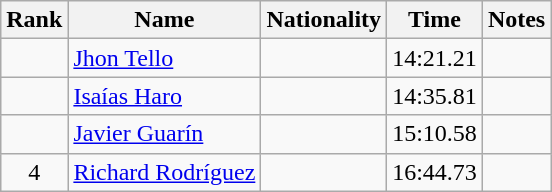<table class="wikitable sortable" style="text-align:center">
<tr>
<th>Rank</th>
<th>Name</th>
<th>Nationality</th>
<th>Time</th>
<th>Notes</th>
</tr>
<tr>
<td></td>
<td align=left><a href='#'>Jhon Tello</a></td>
<td align=left></td>
<td>14:21.21</td>
<td></td>
</tr>
<tr>
<td></td>
<td align=left><a href='#'>Isaías Haro</a></td>
<td align=left></td>
<td>14:35.81</td>
<td></td>
</tr>
<tr>
<td></td>
<td align=left><a href='#'>Javier Guarín</a></td>
<td align=left></td>
<td>15:10.58</td>
<td></td>
</tr>
<tr>
<td>4</td>
<td align=left><a href='#'>Richard Rodríguez</a></td>
<td align=left></td>
<td>16:44.73</td>
<td></td>
</tr>
</table>
